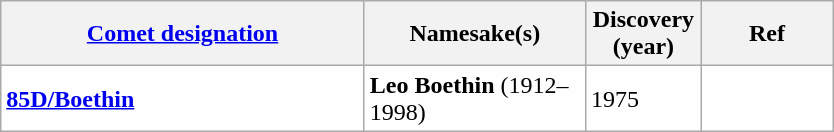<table class="wikitable">
<tr>
<th align="left" style="width:235px" data-sort-type="number"><a href='#'>Comet designation</a></th>
<th align="left" style="width:140px">Namesake(s)</th>
<th width=70>Discovery<br>(year)</th>
<th style="width:80px">Ref</th>
</tr>
<tr id=001 bgcolor=#fefefe>
<td><strong><a href='#'>85D/Boethin</a></strong></td>
<td><strong>Leo Boethin</strong> (1912–1998)</td>
<td>1975</td>
<td></td>
</tr>
</table>
